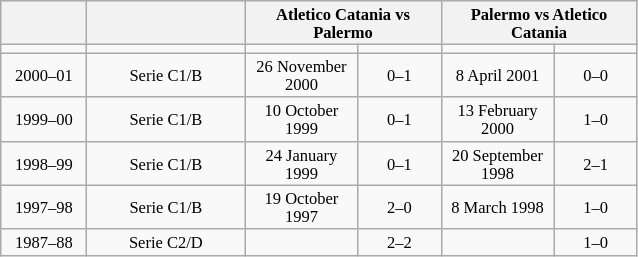<table class="wikitable" style="text-align: center; width=20%; font-size: 11px">
<tr>
<th></th>
<th></th>
<th colspan=2>Atletico Catania vs Palermo</th>
<th colspan=2>Palermo vs Atletico Catania</th>
</tr>
<tr>
<td width="52"></td>
<td width="100"></td>
<td width="70"></td>
<td width="50"></td>
<td width="70"></td>
<td width="50"></td>
</tr>
<tr>
<td>2000–01</td>
<td>Serie C1/B</td>
<td>26 November 2000</td>
<td>0–1</td>
<td>8 April 2001</td>
<td>0–0</td>
</tr>
<tr>
<td>1999–00</td>
<td>Serie C1/B</td>
<td>10 October 1999</td>
<td>0–1</td>
<td>13 February 2000</td>
<td>1–0</td>
</tr>
<tr>
<td>1998–99</td>
<td>Serie C1/B</td>
<td>24 January 1999</td>
<td>0–1</td>
<td>20 September 1998</td>
<td>2–1</td>
</tr>
<tr>
<td>1997–98</td>
<td>Serie C1/B</td>
<td>19 October 1997</td>
<td>2–0</td>
<td>8 March 1998</td>
<td>1–0</td>
</tr>
<tr>
<td>1987–88</td>
<td>Serie C2/D</td>
<td></td>
<td>2–2</td>
<td></td>
<td>1–0</td>
</tr>
</table>
